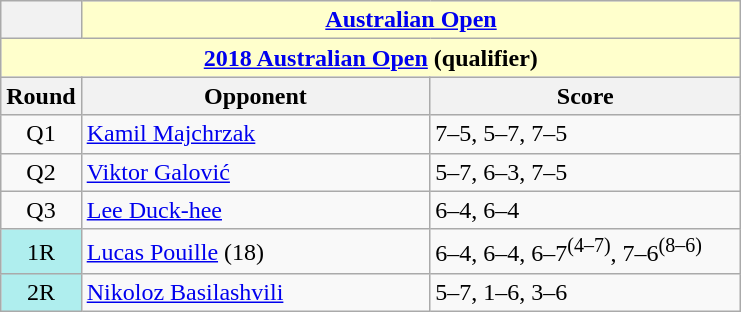<table class="wikitable collapsible collapsed">
<tr>
<th></th>
<th colspan=2 style="background:#ffc;"><a href='#'>Australian Open</a></th>
</tr>
<tr>
<th colspan=3 style="background:#ffc;"><a href='#'>2018 Australian Open</a> (qualifier)</th>
</tr>
<tr>
<th>Round</th>
<th width=225>Opponent</th>
<th width=200>Score</th>
</tr>
<tr>
<td style="text-align:center;">Q1</td>
<td> <a href='#'>Kamil Majchrzak</a></td>
<td>7–5, 5–7, 7–5</td>
</tr>
<tr>
<td style="text-align:center;">Q2</td>
<td> <a href='#'>Viktor Galović</a></td>
<td>5–7, 6–3, 7–5</td>
</tr>
<tr>
<td style="text-align:center;">Q3</td>
<td> <a href='#'>Lee Duck-hee</a></td>
<td>6–4, 6–4</td>
</tr>
<tr>
<td style="text-align:center; background:#afeeee;">1R</td>
<td> <a href='#'>Lucas Pouille</a> (18)</td>
<td>6–4, 6–4, 6–7<sup>(4–7)</sup>, 7–6<sup>(8–6)</sup></td>
</tr>
<tr>
<td style="text-align:center; background:#afeeee;">2R</td>
<td> <a href='#'>Nikoloz Basilashvili</a></td>
<td>5–7, 1–6, 3–6</td>
</tr>
</table>
